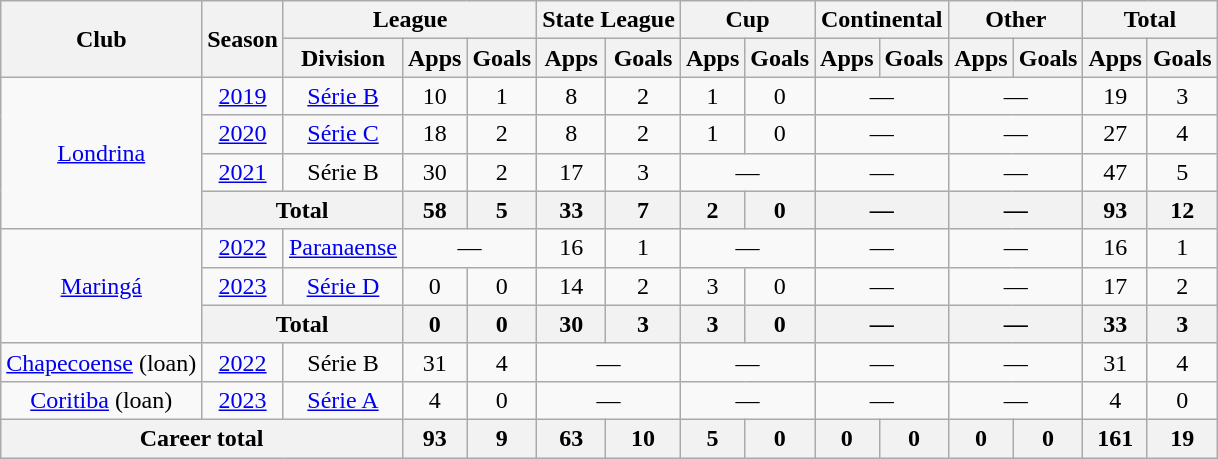<table class="wikitable" style="text-align: center">
<tr>
<th rowspan="2">Club</th>
<th rowspan="2">Season</th>
<th colspan="3">League</th>
<th colspan="2">State League</th>
<th colspan="2">Cup</th>
<th colspan="2">Continental</th>
<th colspan="2">Other</th>
<th colspan="2">Total</th>
</tr>
<tr>
<th>Division</th>
<th>Apps</th>
<th>Goals</th>
<th>Apps</th>
<th>Goals</th>
<th>Apps</th>
<th>Goals</th>
<th>Apps</th>
<th>Goals</th>
<th>Apps</th>
<th>Goals</th>
<th>Apps</th>
<th>Goals</th>
</tr>
<tr>
<td rowspan="4"><a href='#'>Londrina</a></td>
<td><a href='#'>2019</a></td>
<td><a href='#'>Série B</a></td>
<td>10</td>
<td>1</td>
<td>8</td>
<td>2</td>
<td>1</td>
<td>0</td>
<td colspan="2">—</td>
<td colspan="2">—</td>
<td>19</td>
<td>3</td>
</tr>
<tr>
<td><a href='#'>2020</a></td>
<td><a href='#'>Série C</a></td>
<td>18</td>
<td>2</td>
<td>8</td>
<td>2</td>
<td>1</td>
<td>0</td>
<td colspan="2">—</td>
<td colspan="2">—</td>
<td>27</td>
<td>4</td>
</tr>
<tr>
<td><a href='#'>2021</a></td>
<td>Série B</td>
<td>30</td>
<td>2</td>
<td>17</td>
<td>3</td>
<td colspan="2">—</td>
<td colspan="2">—</td>
<td colspan="2">—</td>
<td>47</td>
<td>5</td>
</tr>
<tr>
<th colspan="2">Total</th>
<th>58</th>
<th>5</th>
<th>33</th>
<th>7</th>
<th>2</th>
<th>0</th>
<th colspan="2">—</th>
<th colspan="2">—</th>
<th>93</th>
<th>12</th>
</tr>
<tr>
<td rowspan="3"><a href='#'>Maringá</a></td>
<td><a href='#'>2022</a></td>
<td><a href='#'>Paranaense</a></td>
<td colspan="2">—</td>
<td>16</td>
<td>1</td>
<td colspan="2">—</td>
<td colspan="2">—</td>
<td colspan="2">—</td>
<td>16</td>
<td>1</td>
</tr>
<tr>
<td><a href='#'>2023</a></td>
<td><a href='#'>Série D</a></td>
<td>0</td>
<td>0</td>
<td>14</td>
<td>2</td>
<td>3</td>
<td>0</td>
<td colspan="2">—</td>
<td colspan="2">—</td>
<td>17</td>
<td>2</td>
</tr>
<tr>
<th colspan="2">Total</th>
<th>0</th>
<th>0</th>
<th>30</th>
<th>3</th>
<th>3</th>
<th>0</th>
<th colspan="2">—</th>
<th colspan="2">—</th>
<th>33</th>
<th>3</th>
</tr>
<tr>
<td><a href='#'>Chapecoense</a> (loan)</td>
<td><a href='#'>2022</a></td>
<td>Série B</td>
<td>31</td>
<td>4</td>
<td colspan="2">—</td>
<td colspan="2">—</td>
<td colspan="2">—</td>
<td colspan="2">—</td>
<td>31</td>
<td>4</td>
</tr>
<tr>
<td><a href='#'>Coritiba</a> (loan)</td>
<td><a href='#'>2023</a></td>
<td><a href='#'>Série A</a></td>
<td>4</td>
<td>0</td>
<td colspan="2">—</td>
<td colspan="2">—</td>
<td colspan="2">—</td>
<td colspan="2">—</td>
<td>4</td>
<td>0</td>
</tr>
<tr>
<th colspan="3"><strong>Career total</strong></th>
<th>93</th>
<th>9</th>
<th>63</th>
<th>10</th>
<th>5</th>
<th>0</th>
<th>0</th>
<th>0</th>
<th>0</th>
<th>0</th>
<th>161</th>
<th>19</th>
</tr>
</table>
